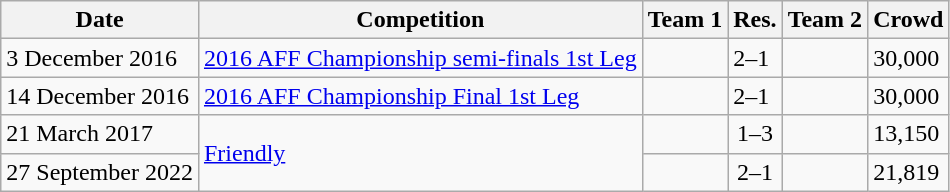<table class="wikitable">
<tr>
<th>Date</th>
<th>Competition</th>
<th>Team 1</th>
<th>Res.</th>
<th>Team 2</th>
<th>Crowd</th>
</tr>
<tr>
<td>3 December 2016</td>
<td><a href='#'>2016 AFF Championship semi-finals 1st Leg</a></td>
<td></td>
<td>2–1</td>
<td></td>
<td>30,000</td>
</tr>
<tr>
<td>14 December 2016</td>
<td><a href='#'>2016 AFF Championship Final 1st Leg</a></td>
<td></td>
<td>2–1</td>
<td></td>
<td>30,000</td>
</tr>
<tr>
<td>21 March 2017</td>
<td rowspan="2"><a href='#'>Friendly</a></td>
<td></td>
<td align="center">1–3</td>
<td><strong></strong></td>
<td>13,150</td>
</tr>
<tr>
<td>27 September 2022</td>
<td><strong></strong></td>
<td align=center>2–1</td>
<td></td>
<td>21,819</td>
</tr>
</table>
